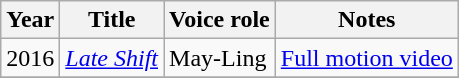<table class="wikitable sortable">
<tr>
<th>Year</th>
<th>Title</th>
<th>Voice role</th>
<th>Notes</th>
</tr>
<tr>
<td>2016</td>
<td><em><a href='#'>Late Shift</a></em></td>
<td>May-Ling</td>
<td><a href='#'>Full motion video</a></td>
</tr>
<tr>
</tr>
</table>
